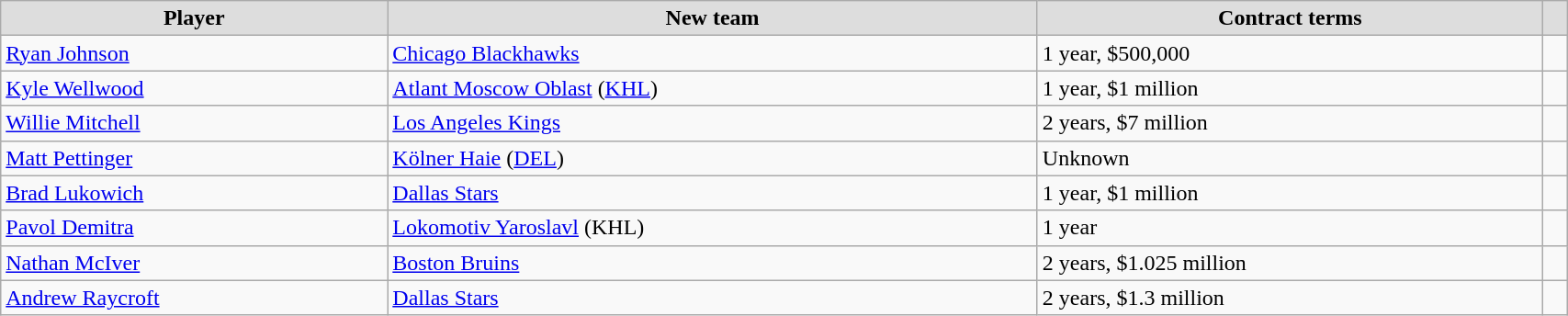<table class="wikitable" width=90%>
<tr align="center"  bgcolor="#dddddd">
<td><strong>Player</strong></td>
<td><strong>New team</strong></td>
<td><strong>Contract terms</strong></td>
<td></td>
</tr>
<tr>
<td><a href='#'>Ryan Johnson</a></td>
<td><a href='#'>Chicago Blackhawks</a></td>
<td>1 year, $500,000</td>
<td></td>
</tr>
<tr>
<td><a href='#'>Kyle Wellwood</a></td>
<td><a href='#'>Atlant Moscow Oblast</a> (<a href='#'>KHL</a>)</td>
<td>1 year, $1 million</td>
<td></td>
</tr>
<tr>
<td><a href='#'>Willie Mitchell</a></td>
<td><a href='#'>Los Angeles Kings</a></td>
<td>2 years, $7 million</td>
<td></td>
</tr>
<tr>
<td><a href='#'>Matt Pettinger</a></td>
<td><a href='#'>Kölner Haie</a> (<a href='#'>DEL</a>)</td>
<td>Unknown</td>
<td></td>
</tr>
<tr>
<td><a href='#'>Brad Lukowich</a></td>
<td><a href='#'>Dallas Stars</a></td>
<td>1 year, $1 million</td>
<td></td>
</tr>
<tr>
<td><a href='#'>Pavol Demitra</a></td>
<td><a href='#'>Lokomotiv Yaroslavl</a> (KHL)</td>
<td>1 year</td>
<td></td>
</tr>
<tr>
<td><a href='#'>Nathan McIver</a></td>
<td><a href='#'>Boston Bruins</a></td>
<td>2 years, $1.025 million</td>
<td></td>
</tr>
<tr>
<td><a href='#'>Andrew Raycroft</a></td>
<td><a href='#'>Dallas Stars</a></td>
<td>2 years, $1.3 million</td>
<td></td>
</tr>
</table>
